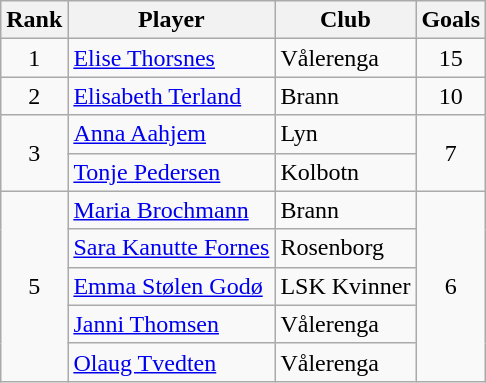<table class="wikitable" style="text-align:center">
<tr>
<th>Rank</th>
<th>Player</th>
<th>Club</th>
<th>Goals</th>
</tr>
<tr>
<td rowspan="1">1</td>
<td align="left"> <a href='#'>Elise Thorsnes</a></td>
<td align="left">Vålerenga</td>
<td rowspan="1">15</td>
</tr>
<tr>
<td rowspan="1">2</td>
<td align="left"> <a href='#'>Elisabeth Terland</a></td>
<td align="left">Brann</td>
<td rowspan="1">10</td>
</tr>
<tr>
<td rowspan="2">3</td>
<td align="left"> <a href='#'>Anna Aahjem</a></td>
<td align="left">Lyn</td>
<td rowspan="2">7</td>
</tr>
<tr>
<td align="left"> <a href='#'>Tonje Pedersen</a></td>
<td align="left">Kolbotn</td>
</tr>
<tr>
<td rowspan="5">5</td>
<td align="left"> <a href='#'>Maria Brochmann</a></td>
<td align="left">Brann</td>
<td rowspan="5">6</td>
</tr>
<tr>
<td align="left"> <a href='#'>Sara Kanutte Fornes</a></td>
<td align="left">Rosenborg</td>
</tr>
<tr>
<td align="left"> <a href='#'>Emma Stølen Godø</a></td>
<td align="left">LSK Kvinner</td>
</tr>
<tr>
<td align="left"> <a href='#'>Janni Thomsen</a></td>
<td align="left">Vålerenga</td>
</tr>
<tr>
<td align="left"> <a href='#'>Olaug Tvedten</a></td>
<td align="left">Vålerenga</td>
</tr>
</table>
